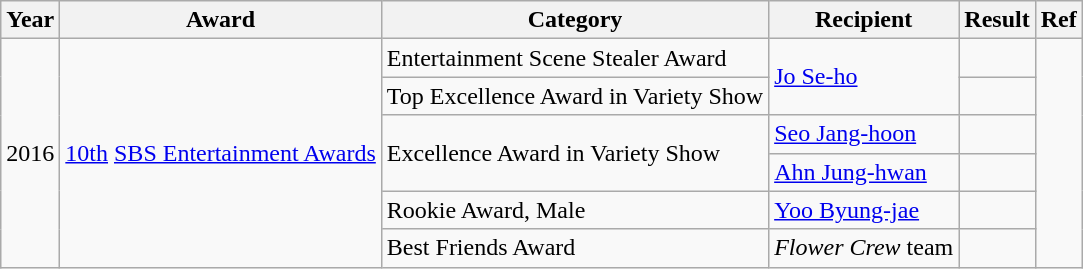<table class=wikitable>
<tr>
<th>Year</th>
<th>Award</th>
<th>Category</th>
<th>Recipient</th>
<th>Result</th>
<th>Ref</th>
</tr>
<tr>
<td rowspan=6>2016</td>
<td rowspan=6><a href='#'>10th</a> <a href='#'>SBS Entertainment Awards</a></td>
<td>Entertainment Scene Stealer Award</td>
<td rowspan=2><a href='#'>Jo Se-ho</a></td>
<td></td>
<td rowspan=6></td>
</tr>
<tr>
<td>Top Excellence Award in Variety Show</td>
<td></td>
</tr>
<tr>
<td rowspan=2>Excellence Award in Variety Show</td>
<td><a href='#'>Seo Jang-hoon</a></td>
<td></td>
</tr>
<tr>
<td><a href='#'>Ahn Jung-hwan</a></td>
<td></td>
</tr>
<tr>
<td>Rookie Award, Male</td>
<td><a href='#'>Yoo Byung-jae</a></td>
<td></td>
</tr>
<tr>
<td>Best Friends Award</td>
<td><em>Flower Crew</em> team</td>
<td></td>
</tr>
</table>
